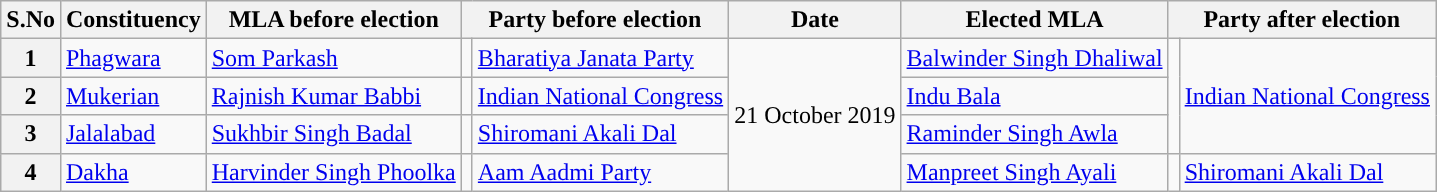<table class="wikitable sortable">
<tr>
<th>S.No</th>
<th>Constituency</th>
<th>MLA before election</th>
<th colspan="2">Party before election</th>
<th>Date</th>
<th>Elected MLA</th>
<th colspan="2">Party after election</th>
</tr>
<tr>
<th>1</th>
<td><a href='#'>Phagwara</a></td>
<td><a href='#'>Som Parkash</a></td>
<td style="background-color:"></td>
<td><a href='#'>Bharatiya Janata Party</a></td>
<td rowspan="4">21 October 2019</td>
<td><a href='#'>Balwinder Singh Dhaliwal</a></td>
<td rowspan="3" style="background-color: "></td>
<td rowspan="3"><a href='#'>Indian National Congress</a></td>
</tr>
<tr>
<th>2</th>
<td><a href='#'>Mukerian</a></td>
<td><a href='#'>Rajnish Kumar Babbi</a></td>
<td style="background-color: "></td>
<td><a href='#'>Indian National Congress</a></td>
<td><a href='#'>Indu Bala</a></td>
</tr>
<tr>
<th>3</th>
<td><a href='#'>Jalalabad</a></td>
<td><a href='#'>Sukhbir Singh Badal</a></td>
<td style="background-color:"></td>
<td><a href='#'>Shiromani Akali Dal</a></td>
<td><a href='#'>Raminder Singh Awla</a></td>
</tr>
<tr>
<th>4</th>
<td><a href='#'>Dakha</a></td>
<td><a href='#'>Harvinder Singh Phoolka</a></td>
<td style="background-color: "></td>
<td><a href='#'>Aam Aadmi Party</a></td>
<td><a href='#'>Manpreet Singh Ayali</a></td>
<td style="background-color:"></td>
<td><a href='#'>Shiromani Akali Dal</a></td>
</tr>
</table>
